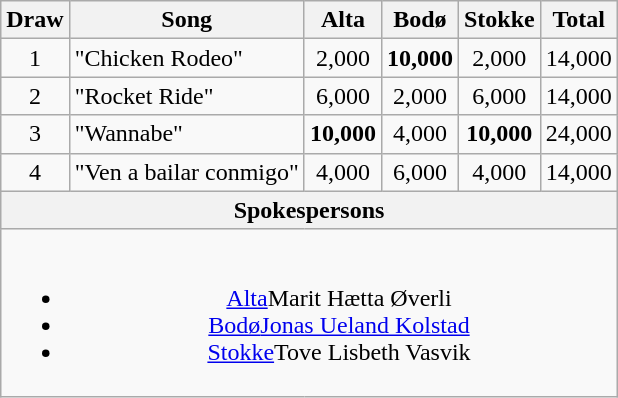<table class="wikitable collapsible" style="margin: 1em auto 1em auto; text-align:center;">
<tr>
<th>Draw</th>
<th>Song</th>
<th>Alta</th>
<th>Bodø</th>
<th>Stokke</th>
<th>Total</th>
</tr>
<tr>
<td>1</td>
<td style="text-align:left;">"Chicken Rodeo"</td>
<td>2,000</td>
<td><strong>10,000</strong></td>
<td>2,000</td>
<td>14,000</td>
</tr>
<tr>
<td>2</td>
<td style="text-align:left;">"Rocket Ride"</td>
<td>6,000</td>
<td>2,000</td>
<td>6,000</td>
<td>14,000</td>
</tr>
<tr>
<td>3</td>
<td style="text-align:left;">"Wannabe"</td>
<td><strong>10,000</strong></td>
<td>4,000</td>
<td><strong>10,000</strong></td>
<td>24,000</td>
</tr>
<tr>
<td>4</td>
<td style="text-align:left;">"Ven a bailar conmigo"</td>
<td>4,000</td>
<td>6,000</td>
<td>4,000</td>
<td>14,000</td>
</tr>
<tr>
<th colspan="6">Spokespersons</th>
</tr>
<tr>
<td colspan="6"><br><ul><li><a href='#'>Alta</a>Marit Hætta Øverli</li><li><a href='#'>Bodø</a><a href='#'>Jonas Ueland Kolstad</a></li><li><a href='#'>Stokke</a>Tove Lisbeth Vasvik</li></ul></td>
</tr>
</table>
